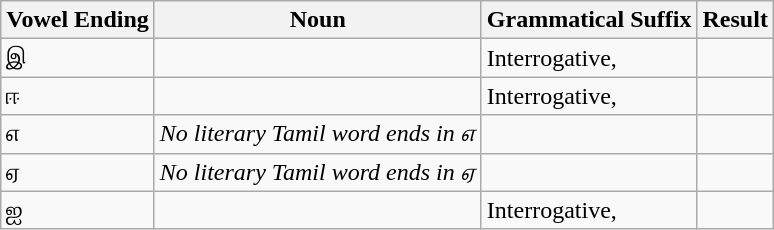<table class="wikitable">
<tr>
<th>Vowel Ending</th>
<th>Noun</th>
<th>Grammatical Suffix</th>
<th>Result</th>
</tr>
<tr>
<td>இ</td>
<td></td>
<td>Interrogative, </td>
<td></td>
</tr>
<tr>
<td>ஈ</td>
<td></td>
<td>Interrogative, </td>
<td></td>
</tr>
<tr>
<td>எ</td>
<td><em>No literary Tamil word ends in எ</em></td>
<td></td>
<td></td>
</tr>
<tr>
<td>ஏ</td>
<td><em>No literary Tamil word ends in ஏ</em></td>
<td></td>
<td></td>
</tr>
<tr>
<td>ஐ</td>
<td></td>
<td>Interrogative, </td>
<td></td>
</tr>
</table>
